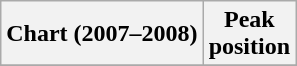<table class="wikitable plainrowheaders" style="text-align:center">
<tr>
<th scope="col">Chart (2007–2008)</th>
<th scope="col">Peak<br> position</th>
</tr>
<tr>
</tr>
</table>
